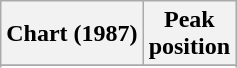<table class="wikitable plainrowheaders sortable" style="text-align:center;">
<tr>
<th scope="col">Chart (1987)</th>
<th scope="col">Peak<br>position</th>
</tr>
<tr>
</tr>
<tr>
</tr>
<tr>
</tr>
<tr>
</tr>
</table>
